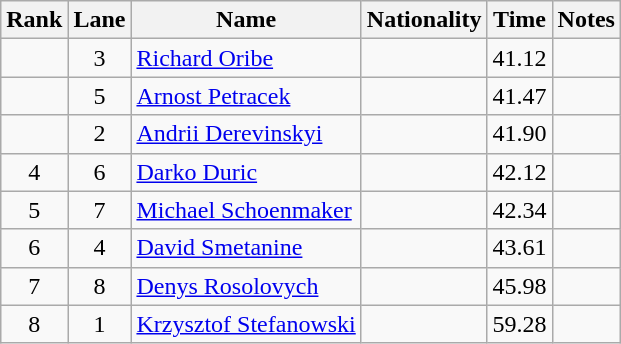<table class="wikitable sortable" style="text-align:center">
<tr>
<th>Rank</th>
<th>Lane</th>
<th>Name</th>
<th>Nationality</th>
<th>Time</th>
<th>Notes</th>
</tr>
<tr>
<td></td>
<td>3</td>
<td align=left><a href='#'>Richard Oribe</a></td>
<td align=left></td>
<td>41.12</td>
<td></td>
</tr>
<tr>
<td></td>
<td>5</td>
<td align=left><a href='#'>Arnost Petracek</a></td>
<td align=left></td>
<td>41.47</td>
<td></td>
</tr>
<tr>
<td></td>
<td>2</td>
<td align=left><a href='#'>Andrii Derevinskyi</a></td>
<td align=left></td>
<td>41.90</td>
<td></td>
</tr>
<tr>
<td>4</td>
<td>6</td>
<td align=left><a href='#'>Darko Duric</a></td>
<td align=left></td>
<td>42.12</td>
<td></td>
</tr>
<tr>
<td>5</td>
<td>7</td>
<td align=left><a href='#'>Michael Schoenmaker</a></td>
<td align=left></td>
<td>42.34</td>
<td></td>
</tr>
<tr>
<td>6</td>
<td>4</td>
<td align=left><a href='#'>David Smetanine</a></td>
<td align=left></td>
<td>43.61</td>
<td></td>
</tr>
<tr>
<td>7</td>
<td>8</td>
<td align=left><a href='#'>Denys Rosolovych</a></td>
<td align=left></td>
<td>45.98</td>
<td></td>
</tr>
<tr>
<td>8</td>
<td>1</td>
<td align=left><a href='#'>Krzysztof Stefanowski</a></td>
<td align=left></td>
<td>59.28</td>
<td></td>
</tr>
</table>
